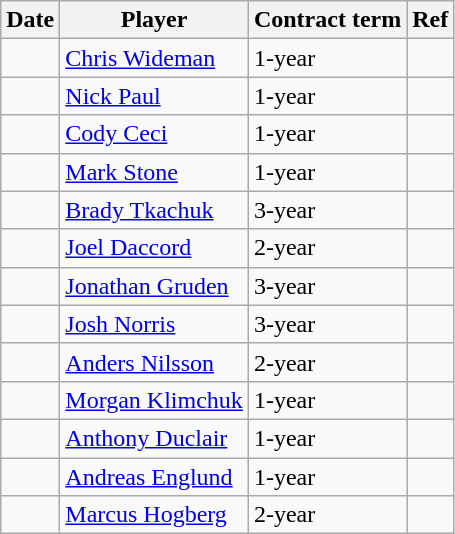<table class="wikitable">
<tr>
<th>Date</th>
<th>Player</th>
<th>Contract term</th>
<th>Ref</th>
</tr>
<tr>
<td></td>
<td><a href='#'>Chris Wideman</a></td>
<td>1-year</td>
<td></td>
</tr>
<tr>
<td></td>
<td><a href='#'>Nick Paul</a></td>
<td>1-year</td>
<td></td>
</tr>
<tr>
<td></td>
<td><a href='#'>Cody Ceci</a></td>
<td>1-year</td>
<td></td>
</tr>
<tr>
<td></td>
<td><a href='#'>Mark Stone</a></td>
<td>1-year</td>
<td></td>
</tr>
<tr>
<td></td>
<td><a href='#'>Brady Tkachuk</a></td>
<td>3-year</td>
<td></td>
</tr>
<tr>
<td></td>
<td><a href='#'>Joel Daccord</a></td>
<td>2-year</td>
<td></td>
</tr>
<tr>
<td></td>
<td><a href='#'>Jonathan Gruden</a></td>
<td>3-year</td>
<td></td>
</tr>
<tr>
<td></td>
<td><a href='#'>Josh Norris</a></td>
<td>3-year</td>
<td></td>
</tr>
<tr>
<td></td>
<td><a href='#'>Anders Nilsson</a></td>
<td>2-year</td>
<td></td>
</tr>
<tr>
<td></td>
<td><a href='#'>Morgan Klimchuk</a></td>
<td>1-year</td>
<td></td>
</tr>
<tr>
<td></td>
<td><a href='#'>Anthony Duclair</a></td>
<td>1-year</td>
<td></td>
</tr>
<tr>
<td></td>
<td><a href='#'>Andreas Englund</a></td>
<td>1-year</td>
<td></td>
</tr>
<tr>
<td></td>
<td><a href='#'>Marcus Hogberg</a></td>
<td>2-year</td>
<td></td>
</tr>
</table>
